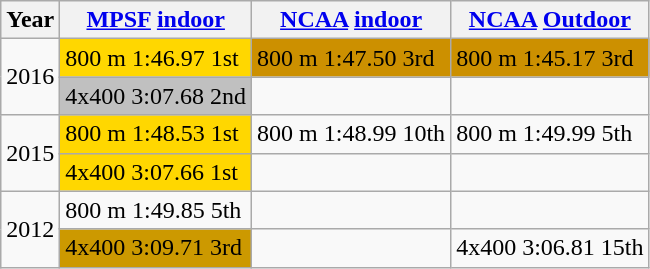<table class="wikitable sortable">
<tr>
<th>Year</th>
<th><a href='#'>MPSF</a> <a href='#'>indoor</a></th>
<th><a href='#'>NCAA</a> <a href='#'>indoor</a></th>
<th><a href='#'>NCAA</a> <a href='#'>Outdoor</a></th>
</tr>
<tr>
<td Rowspan=2>2016</td>
<td bgcolor=gold>800 m 1:46.97 1st</td>
<td bgcolor=cc99000>800 m 1:47.50 3rd</td>
<td bgcolor=cc99000>800 m 1:45.17 3rd</td>
</tr>
<tr>
<td bgcolor=silver>4x400 3:07.68 2nd</td>
<td></td>
<td></td>
</tr>
<tr>
<td Rowspan=2>2015</td>
<td bgcolor=gold>800 m 1:48.53 1st</td>
<td>800 m 1:48.99 10th</td>
<td>800 m 1:49.99 5th</td>
</tr>
<tr>
<td bgcolor=gold>4x400 3:07.66 1st</td>
<td></td>
<td></td>
</tr>
<tr>
<td Rowspan=2>2012</td>
<td>800 m 1:49.85 5th</td>
<td></td>
<td></td>
</tr>
<tr>
<td bgcolor=cc9900>4x400 3:09.71 3rd</td>
<td></td>
<td>4x400 3:06.81 15th</td>
</tr>
</table>
